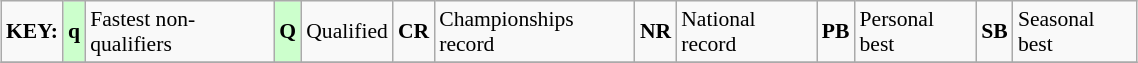<table class="wikitable" style="margin:0.5em auto; font-size:90%;position:relative;" width=60%>
<tr>
<td><strong>KEY:</strong></td>
<td bgcolor=ccffcc align=center><strong>q</strong></td>
<td>Fastest non-qualifiers</td>
<td bgcolor=ccffcc align=center><strong>Q</strong></td>
<td>Qualified</td>
<td align=center><strong>CR</strong></td>
<td>Championships record</td>
<td align=center><strong>NR</strong></td>
<td>National record</td>
<td align=center><strong>PB</strong></td>
<td>Personal best</td>
<td align=center><strong>SB</strong></td>
<td>Seasonal best</td>
</tr>
<tr>
</tr>
</table>
